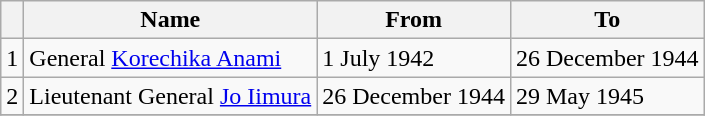<table class=wikitable>
<tr>
<th></th>
<th>Name</th>
<th>From</th>
<th>To</th>
</tr>
<tr>
<td>1</td>
<td>General <a href='#'>Korechika Anami</a></td>
<td>1 July 1942</td>
<td>26 December 1944</td>
</tr>
<tr>
<td>2</td>
<td>Lieutenant General <a href='#'>Jo Iimura</a></td>
<td>26 December 1944</td>
<td>29 May 1945</td>
</tr>
<tr>
</tr>
</table>
